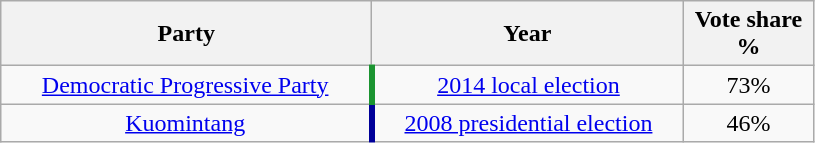<table class="wikitable" style="text-align:center">
<tr>
<th width=240>Party</th>
<th width=200>Year</th>
<th width=80>Vote share %</th>
</tr>
<tr>
<td align=center style="border-right:4px solid #1B9431;" align="center"><a href='#'>Democratic Progressive Party</a></td>
<td><a href='#'>2014 local election</a></td>
<td>73%</td>
</tr>
<tr>
<td align=center style="border-right:4px solid #000099;" align="center"><a href='#'>Kuomintang</a></td>
<td><a href='#'>2008 presidential election</a></td>
<td>46%</td>
</tr>
</table>
